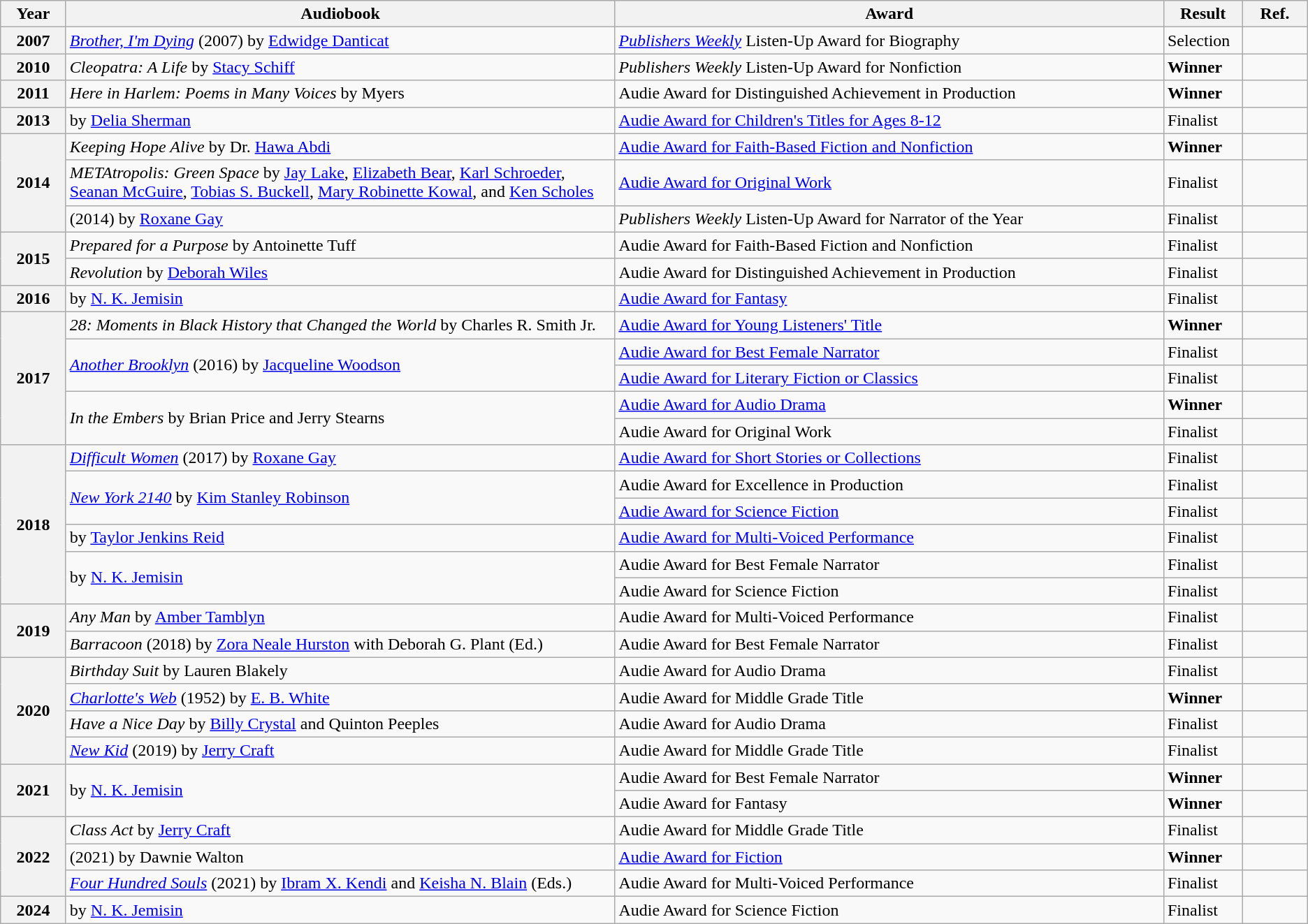<table class="wikitable sortable mw-collapsible">
<tr>
<th scope="col" width="5%">Year</th>
<th scope="col" width="42%">Audiobook</th>
<th scope="col" width="42%">Award</th>
<th scope="col" width="6%">Result</th>
<th scope="col" width="5%">Ref.</th>
</tr>
<tr>
<th>2007</th>
<td><em><a href='#'>Brother, I'm Dying</a></em> (2007) by <a href='#'>Edwidge Danticat</a></td>
<td><em><a href='#'>Publishers Weekly</a></em> Listen-Up Award for Biography</td>
<td>Selection</td>
<td></td>
</tr>
<tr>
<th>2010</th>
<td><em>Cleopatra: A Life</em> by <a href='#'>Stacy Schiff</a></td>
<td><em>Publishers Weekly</em> Listen-Up Award for Nonfiction</td>
<td><strong>Winner</strong></td>
<td></td>
</tr>
<tr>
<th>2011</th>
<td><em>Here in Harlem: Poems in Many Voices</em> by Myers</td>
<td>Audie Award for Distinguished Achievement in Production</td>
<td><strong>Winner</strong></td>
<td></td>
</tr>
<tr>
<th>2013</th>
<td><em></em> by <a href='#'>Delia Sherman</a></td>
<td><a href='#'>Audie Award for Children's Titles for Ages 8-12</a></td>
<td>Finalist</td>
<td></td>
</tr>
<tr>
<th rowspan="3">2014</th>
<td><em>Keeping Hope Alive</em> by Dr. <a href='#'>Hawa Abdi</a></td>
<td><a href='#'>Audie Award for Faith-Based Fiction and Nonfiction</a></td>
<td><strong>Winner</strong></td>
<td></td>
</tr>
<tr>
<td><em>METAtropolis: Green Space</em> by <a href='#'>Jay Lake</a>, <a href='#'>Elizabeth Bear</a>, <a href='#'>Karl Schroeder</a>, <a href='#'>Seanan McGuire</a>, <a href='#'>Tobias S. Buckell</a>, <a href='#'>Mary Robinette Kowal</a>, and <a href='#'>Ken Scholes</a></td>
<td><a href='#'>Audie Award for Original Work</a></td>
<td>Finalist</td>
<td></td>
</tr>
<tr>
<td><em></em> (2014) by <a href='#'>Roxane Gay</a></td>
<td><em>Publishers Weekly</em> Listen-Up Award for Narrator of the Year</td>
<td>Finalist</td>
<td></td>
</tr>
<tr>
<th rowspan="2">2015</th>
<td><em>Prepared for a Purpose</em> by Antoinette Tuff</td>
<td>Audie Award for Faith-Based Fiction and Nonfiction</td>
<td>Finalist</td>
<td></td>
</tr>
<tr>
<td><em>Revolution</em> by <a href='#'>Deborah Wiles</a></td>
<td>Audie Award for Distinguished Achievement in Production</td>
<td>Finalist</td>
<td></td>
</tr>
<tr>
<th>2016</th>
<td><em></em> by <a href='#'>N. K. Jemisin</a></td>
<td><a href='#'>Audie Award for Fantasy</a></td>
<td>Finalist</td>
<td></td>
</tr>
<tr>
<th rowspan="5">2017</th>
<td><em>28: Moments in Black History that Changed the World</em> by Charles R. Smith Jr.</td>
<td><a href='#'>Audie Award for Young Listeners' Title</a></td>
<td><strong>Winner</strong></td>
<td></td>
</tr>
<tr>
<td rowspan="2"><em><a href='#'>Another Brooklyn</a></em> (2016) by <a href='#'>Jacqueline Woodson</a></td>
<td><a href='#'>Audie Award for Best Female Narrator</a></td>
<td>Finalist</td>
<td></td>
</tr>
<tr>
<td><a href='#'>Audie Award for Literary Fiction or Classics</a></td>
<td>Finalist</td>
<td></td>
</tr>
<tr>
<td rowspan="2"><em>In the Embers</em> by Brian Price and Jerry Stearns</td>
<td><a href='#'>Audie Award for Audio Drama</a></td>
<td><strong>Winner</strong></td>
<td></td>
</tr>
<tr>
<td>Audie Award for Original Work</td>
<td>Finalist</td>
<td></td>
</tr>
<tr>
<th rowspan="6">2018</th>
<td><em><a href='#'>Difficult Women</a></em> (2017) by <a href='#'>Roxane Gay</a></td>
<td><a href='#'>Audie Award for Short Stories or Collections</a></td>
<td>Finalist</td>
<td></td>
</tr>
<tr>
<td rowspan="2"><em><a href='#'>New York 2140</a></em> by <a href='#'>Kim Stanley Robinson</a></td>
<td>Audie Award for Excellence in Production</td>
<td>Finalist</td>
<td></td>
</tr>
<tr>
<td><a href='#'>Audie Award for Science Fiction</a></td>
<td>Finalist</td>
<td></td>
</tr>
<tr>
<td><em></em> by <a href='#'>Taylor Jenkins Reid</a></td>
<td><a href='#'>Audie Award for Multi-Voiced Performance</a></td>
<td>Finalist</td>
<td></td>
</tr>
<tr>
<td rowspan="2"><em></em> by <a href='#'>N. K. Jemisin</a></td>
<td>Audie Award for Best Female Narrator</td>
<td>Finalist</td>
<td></td>
</tr>
<tr>
<td>Audie Award for Science Fiction</td>
<td>Finalist</td>
<td></td>
</tr>
<tr>
<th rowspan="2">2019</th>
<td><em>Any Man</em> by <a href='#'>Amber Tamblyn</a></td>
<td>Audie Award for Multi-Voiced Performance</td>
<td>Finalist</td>
<td></td>
</tr>
<tr>
<td><em>Barracoon</em> (2018) by <a href='#'>Zora Neale Hurston</a> with Deborah G. Plant (Ed.)</td>
<td>Audie Award for Best Female Narrator</td>
<td>Finalist</td>
<td></td>
</tr>
<tr>
<th rowspan="4">2020</th>
<td><em>Birthday Suit</em> by Lauren Blakely</td>
<td>Audie Award for Audio Drama</td>
<td>Finalist</td>
<td></td>
</tr>
<tr>
<td><em><a href='#'>Charlotte's Web</a></em> (1952) by <a href='#'>E. B. White</a></td>
<td>Audie Award for Middle Grade Title</td>
<td><strong>Winner</strong></td>
<td></td>
</tr>
<tr>
<td><em>Have a Nice Day</em> by <a href='#'>Billy Crystal</a> and Quinton Peeples</td>
<td>Audie Award for Audio Drama</td>
<td>Finalist</td>
<td></td>
</tr>
<tr>
<td><em><a href='#'>New Kid</a></em> (2019) by <a href='#'>Jerry Craft</a></td>
<td>Audie Award for Middle Grade Title</td>
<td>Finalist</td>
<td></td>
</tr>
<tr>
<th rowspan="2">2021</th>
<td rowspan="2"><em></em> by <a href='#'>N. K. Jemisin</a></td>
<td>Audie Award for Best Female Narrator</td>
<td><strong>Winner</strong></td>
<td></td>
</tr>
<tr>
<td>Audie Award for Fantasy</td>
<td><strong>Winner</strong></td>
<td></td>
</tr>
<tr>
<th rowspan="3">2022</th>
<td><em>Class Act</em> by <a href='#'>Jerry Craft</a></td>
<td>Audie Award for Middle Grade Title</td>
<td>Finalist</td>
<td></td>
</tr>
<tr>
<td><em></em> (2021) by Dawnie Walton</td>
<td><a href='#'>Audie Award for Fiction</a></td>
<td><strong>Winner</strong></td>
<td></td>
</tr>
<tr>
<td><em><a href='#'>Four Hundred Souls</a></em> (2021) by <a href='#'>Ibram X. Kendi</a> and <a href='#'>Keisha N. Blain</a> (Eds.)</td>
<td>Audie Award for Multi-Voiced Performance</td>
<td>Finalist</td>
<td></td>
</tr>
<tr>
<th>2024</th>
<td> by <a href='#'>N. K. Jemisin</a></td>
<td>Audie Award for Science Fiction</td>
<td>Finalist</td>
<td></td>
</tr>
</table>
